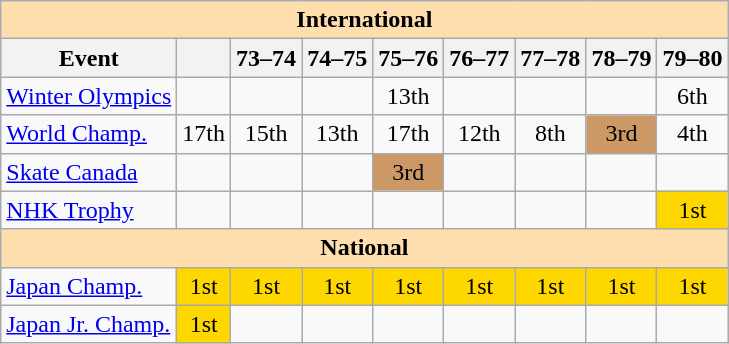<table class="wikitable" style="text-align:center">
<tr>
<th style="background-color: #ffdead; " colspan=9 align=center>International</th>
</tr>
<tr>
<th>Event</th>
<th></th>
<th>73–74</th>
<th>74–75</th>
<th>75–76</th>
<th>76–77</th>
<th>77–78</th>
<th>78–79</th>
<th>79–80</th>
</tr>
<tr>
<td align=left><a href='#'>Winter Olympics</a></td>
<td></td>
<td></td>
<td></td>
<td>13th</td>
<td></td>
<td></td>
<td></td>
<td>6th</td>
</tr>
<tr>
<td align=left><a href='#'>World Champ.</a></td>
<td>17th</td>
<td>15th</td>
<td>13th</td>
<td>17th</td>
<td>12th</td>
<td>8th</td>
<td bgcolor=cc9966>3rd</td>
<td>4th</td>
</tr>
<tr>
<td align=left><a href='#'>Skate Canada</a></td>
<td></td>
<td></td>
<td></td>
<td bgcolor=cc9966>3rd</td>
<td></td>
<td></td>
<td></td>
<td></td>
</tr>
<tr>
<td align=left><a href='#'>NHK Trophy</a></td>
<td></td>
<td></td>
<td></td>
<td></td>
<td></td>
<td></td>
<td></td>
<td bgcolor=gold>1st</td>
</tr>
<tr>
<th style="background-color: #ffdead; " colspan=9 align=center>National</th>
</tr>
<tr>
<td align=left><a href='#'>Japan Champ.</a></td>
<td bgcolor=gold>1st</td>
<td bgcolor=gold>1st</td>
<td bgcolor=gold>1st</td>
<td bgcolor=gold>1st</td>
<td bgcolor=gold>1st</td>
<td bgcolor=gold>1st</td>
<td bgcolor=gold>1st</td>
<td bgcolor=gold>1st</td>
</tr>
<tr>
<td align=left><a href='#'>Japan Jr. Champ.</a></td>
<td bgcolor=gold>1st</td>
<td></td>
<td></td>
<td></td>
<td></td>
<td></td>
<td></td>
<td></td>
</tr>
</table>
